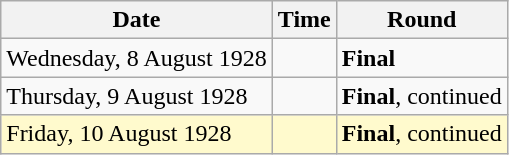<table class="wikitable">
<tr>
<th>Date</th>
<th>Time</th>
<th>Round</th>
</tr>
<tr>
<td>Wednesday, 8 August 1928</td>
<td></td>
<td><strong>Final</strong></td>
</tr>
<tr>
<td>Thursday, 9 August 1928</td>
<td></td>
<td><strong>Final</strong>, continued</td>
</tr>
<tr style=background:lemonchiffon>
<td>Friday, 10 August 1928</td>
<td></td>
<td><strong>Final</strong>, continued</td>
</tr>
</table>
